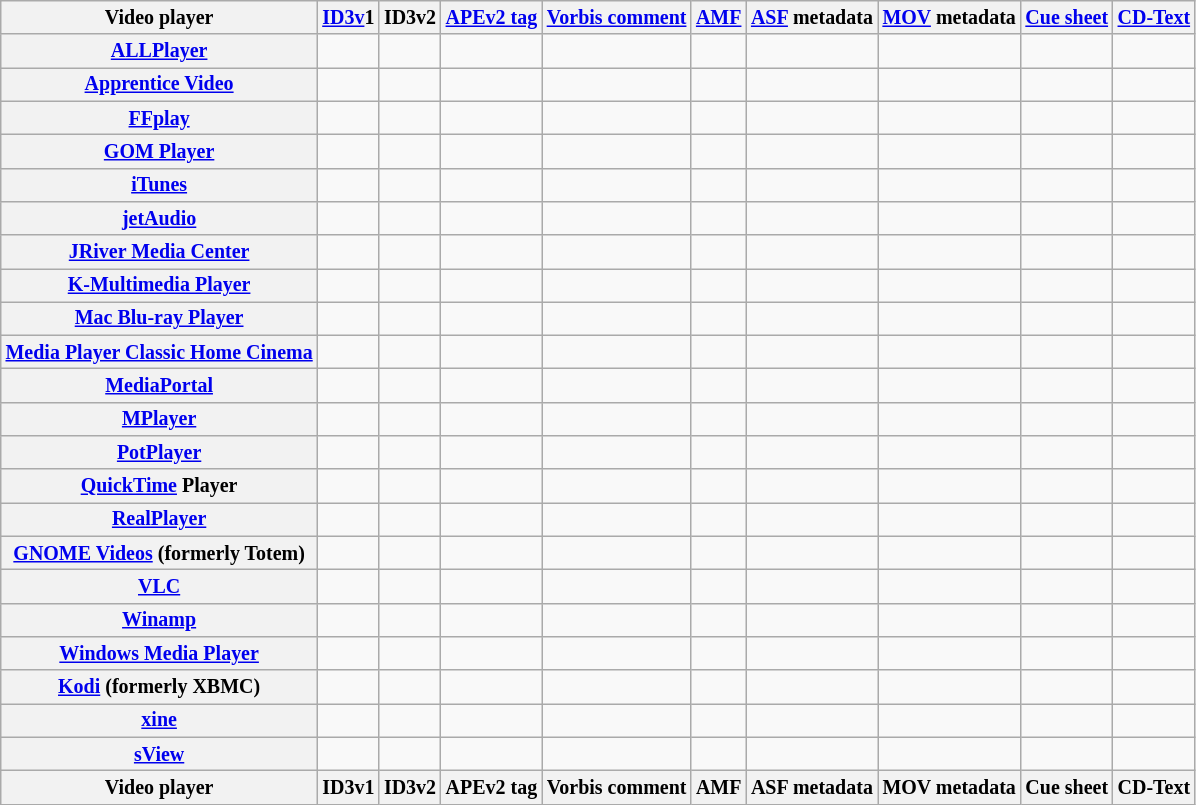<table class="wikitable sortable sort-under" style="font-size: smaller; text-align: center; width: auto; table-layout: fixed">
<tr>
<th>Video player</th>
<th><a href='#'>ID3v</a>1</th>
<th>ID3v2</th>
<th><a href='#'>APEv2 tag</a></th>
<th><a href='#'>Vorbis comment</a></th>
<th><a href='#'>AMF</a></th>
<th><a href='#'>ASF</a> metadata</th>
<th><a href='#'>MOV</a> metadata</th>
<th><a href='#'>Cue sheet</a></th>
<th><a href='#'>CD-Text</a></th>
</tr>
<tr>
<th><a href='#'>ALLPlayer</a></th>
<td></td>
<td></td>
<td></td>
<td></td>
<td></td>
<td></td>
<td></td>
<td></td>
<td></td>
</tr>
<tr>
<th><a href='#'>Apprentice Video</a></th>
<td></td>
<td></td>
<td></td>
<td></td>
<td></td>
<td></td>
<td></td>
<td></td>
<td></td>
</tr>
<tr>
<th><a href='#'>FFplay</a></th>
<td></td>
<td></td>
<td></td>
<td></td>
<td></td>
<td></td>
<td></td>
<td></td>
<td></td>
</tr>
<tr>
<th><a href='#'>GOM Player</a></th>
<td></td>
<td></td>
<td></td>
<td></td>
<td></td>
<td></td>
<td></td>
<td></td>
<td></td>
</tr>
<tr>
<th><a href='#'>iTunes</a></th>
<td></td>
<td></td>
<td></td>
<td></td>
<td></td>
<td></td>
<td></td>
<td></td>
<td></td>
</tr>
<tr>
<th><a href='#'>jetAudio</a></th>
<td></td>
<td></td>
<td></td>
<td></td>
<td></td>
<td></td>
<td></td>
<td></td>
<td></td>
</tr>
<tr>
<th><a href='#'>JRiver Media Center</a></th>
<td></td>
<td></td>
<td></td>
<td></td>
<td></td>
<td></td>
<td></td>
<td></td>
<td></td>
</tr>
<tr>
<th><a href='#'>K-Multimedia Player</a></th>
<td></td>
<td></td>
<td></td>
<td></td>
<td></td>
<td></td>
<td></td>
<td></td>
<td></td>
</tr>
<tr>
<th><a href='#'>Mac Blu-ray Player</a></th>
<td></td>
<td></td>
<td></td>
<td></td>
<td></td>
<td></td>
<td></td>
<td></td>
<td></td>
</tr>
<tr>
<th><a href='#'>Media Player Classic Home Cinema</a></th>
<td></td>
<td></td>
<td></td>
<td></td>
<td></td>
<td></td>
<td></td>
<td></td>
<td></td>
</tr>
<tr>
<th><a href='#'>MediaPortal</a></th>
<td></td>
<td></td>
<td></td>
<td></td>
<td></td>
<td></td>
<td></td>
<td></td>
<td></td>
</tr>
<tr>
<th><a href='#'>MPlayer</a></th>
<td></td>
<td></td>
<td></td>
<td></td>
<td></td>
<td></td>
<td></td>
<td></td>
<td></td>
</tr>
<tr>
<th><a href='#'>PotPlayer</a></th>
<td></td>
<td></td>
<td></td>
<td></td>
<td></td>
<td></td>
<td></td>
<td></td>
<td></td>
</tr>
<tr>
<th><a href='#'>QuickTime</a> Player</th>
<td></td>
<td></td>
<td></td>
<td></td>
<td></td>
<td></td>
<td></td>
<td></td>
<td></td>
</tr>
<tr>
<th><a href='#'>RealPlayer</a></th>
<td></td>
<td></td>
<td></td>
<td></td>
<td></td>
<td></td>
<td></td>
<td></td>
</tr>
<tr>
<th><a href='#'>GNOME Videos</a> (formerly Totem)</th>
<td></td>
<td></td>
<td></td>
<td></td>
<td></td>
<td></td>
<td></td>
<td></td>
<td></td>
</tr>
<tr>
<th><a href='#'>VLC</a></th>
<td></td>
<td></td>
<td></td>
<td></td>
<td></td>
<td></td>
<td></td>
<td></td>
<td></td>
</tr>
<tr>
<th><a href='#'>Winamp</a></th>
<td></td>
<td></td>
<td></td>
<td></td>
<td></td>
<td></td>
<td></td>
<td></td>
<td></td>
</tr>
<tr>
<th><a href='#'>Windows Media Player</a></th>
<td></td>
<td></td>
<td></td>
<td></td>
<td></td>
<td></td>
<td></td>
<td></td>
<td></td>
</tr>
<tr>
<th><a href='#'>Kodi</a> (formerly XBMC)</th>
<td></td>
<td></td>
<td></td>
<td></td>
<td></td>
<td></td>
<td></td>
<td></td>
<td></td>
</tr>
<tr>
<th><a href='#'>xine</a></th>
<td></td>
<td></td>
<td></td>
<td></td>
<td></td>
<td></td>
<td></td>
<td></td>
<td></td>
</tr>
<tr>
<th><a href='#'>sView</a></th>
<td></td>
<td></td>
<td></td>
<td></td>
<td></td>
<td></td>
<td></td>
<td></td>
<td></td>
</tr>
<tr class="sortbottom">
<th>Video player</th>
<th>ID3v1</th>
<th>ID3v2</th>
<th>APEv2 tag</th>
<th>Vorbis comment</th>
<th>AMF</th>
<th>ASF metadata</th>
<th>MOV metadata</th>
<th>Cue sheet</th>
<th>CD-Text</th>
</tr>
</table>
